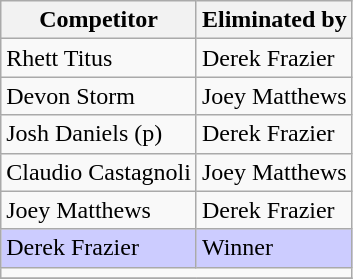<table class="wikitable">
<tr>
<th>Competitor</th>
<th>Eliminated by</th>
</tr>
<tr>
<td>Rhett Titus</td>
<td>Derek Frazier</td>
</tr>
<tr>
<td>Devon Storm</td>
<td>Joey Matthews</td>
</tr>
<tr>
<td>Josh Daniels (p)</td>
<td>Derek Frazier</td>
</tr>
<tr>
<td>Claudio Castagnoli</td>
<td>Joey Matthews</td>
</tr>
<tr>
<td>Joey Matthews</td>
<td>Derek Frazier</td>
</tr>
<tr style="background: #CCCCFF;">
<td>Derek Frazier</td>
<td>Winner</td>
</tr>
<tr>
<td colspan="2"></td>
</tr>
<tr>
</tr>
</table>
